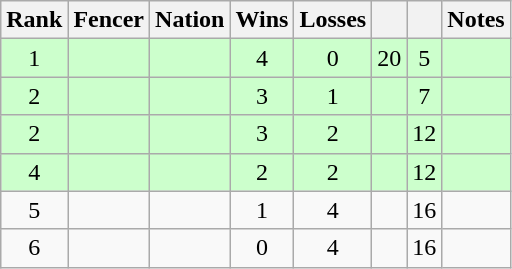<table class="wikitable sortable" style="text-align: center;">
<tr>
<th>Rank</th>
<th>Fencer</th>
<th>Nation</th>
<th>Wins</th>
<th>Losses</th>
<th></th>
<th></th>
<th>Notes</th>
</tr>
<tr style="background:#cfc;">
<td>1</td>
<td align=left></td>
<td align=left></td>
<td>4</td>
<td>0</td>
<td>20</td>
<td>5</td>
<td></td>
</tr>
<tr style="background:#cfc;">
<td>2</td>
<td align=left></td>
<td align=left></td>
<td>3</td>
<td>1</td>
<td></td>
<td>7</td>
<td></td>
</tr>
<tr style="background:#cfc;">
<td>2</td>
<td align=left></td>
<td align=left></td>
<td>3</td>
<td>2</td>
<td></td>
<td>12</td>
<td></td>
</tr>
<tr style="background:#cfc;">
<td>4</td>
<td align=left></td>
<td align=left></td>
<td>2</td>
<td>2</td>
<td></td>
<td>12</td>
<td></td>
</tr>
<tr>
<td>5</td>
<td align=left></td>
<td align=left></td>
<td>1</td>
<td>4</td>
<td></td>
<td>16</td>
<td></td>
</tr>
<tr>
<td>6</td>
<td align=left></td>
<td align=left></td>
<td>0</td>
<td>4</td>
<td></td>
<td>16</td>
<td></td>
</tr>
</table>
